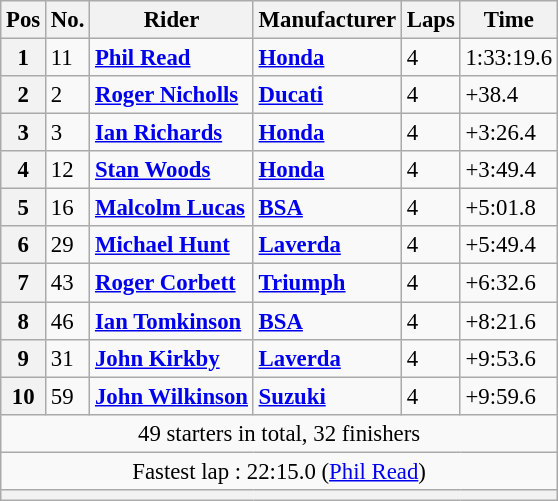<table class="wikitable" style="font-size: 95%;">
<tr>
<th>Pos</th>
<th>No.</th>
<th>Rider</th>
<th>Manufacturer</th>
<th>Laps</th>
<th>Time</th>
</tr>
<tr>
<th>1</th>
<td>11</td>
<td> <strong><a href='#'>Phil Read</a></strong></td>
<td><strong><a href='#'>Honda</a></strong></td>
<td>4</td>
<td>1:33:19.6</td>
</tr>
<tr>
<th>2</th>
<td>2</td>
<td> <strong><a href='#'>Roger Nicholls</a></strong></td>
<td><strong><a href='#'>Ducati</a></strong></td>
<td>4</td>
<td>+38.4</td>
</tr>
<tr>
<th>3</th>
<td>3</td>
<td> <strong><a href='#'>Ian Richards</a></strong></td>
<td><strong><a href='#'>Honda</a></strong></td>
<td>4</td>
<td>+3:26.4</td>
</tr>
<tr>
<th>4</th>
<td>12</td>
<td> <strong><a href='#'>Stan Woods</a></strong></td>
<td><strong><a href='#'>Honda</a></strong></td>
<td>4</td>
<td>+3:49.4</td>
</tr>
<tr>
<th>5</th>
<td>16</td>
<td> <strong><a href='#'>Malcolm Lucas</a></strong></td>
<td><strong><a href='#'>BSA</a></strong></td>
<td>4</td>
<td>+5:01.8</td>
</tr>
<tr>
<th>6</th>
<td>29</td>
<td> <strong><a href='#'>Michael Hunt</a></strong></td>
<td><strong><a href='#'>Laverda</a></strong></td>
<td>4</td>
<td>+5:49.4</td>
</tr>
<tr>
<th>7</th>
<td>43</td>
<td> <strong><a href='#'>Roger Corbett</a></strong></td>
<td><strong><a href='#'>Triumph</a></strong></td>
<td>4</td>
<td>+6:32.6</td>
</tr>
<tr>
<th>8</th>
<td>46</td>
<td> <strong><a href='#'>Ian Tomkinson</a></strong></td>
<td><strong><a href='#'>BSA</a></strong></td>
<td>4</td>
<td>+8:21.6</td>
</tr>
<tr>
<th>9</th>
<td>31</td>
<td> <strong><a href='#'>John Kirkby</a></strong></td>
<td><strong><a href='#'>Laverda</a></strong></td>
<td>4</td>
<td>+9:53.6</td>
</tr>
<tr>
<th>10</th>
<td>59</td>
<td> <strong><a href='#'>John Wilkinson</a></strong></td>
<td><strong><a href='#'>Suzuki</a></strong></td>
<td>4</td>
<td>+9:59.6</td>
</tr>
<tr>
<td colspan=6 align=center>49 starters in total, 32 finishers</td>
</tr>
<tr>
<td colspan=6 align=center>Fastest lap : 22:15.0 (<a href='#'>Phil Read</a>)</td>
</tr>
<tr>
<th colspan=6></th>
</tr>
</table>
